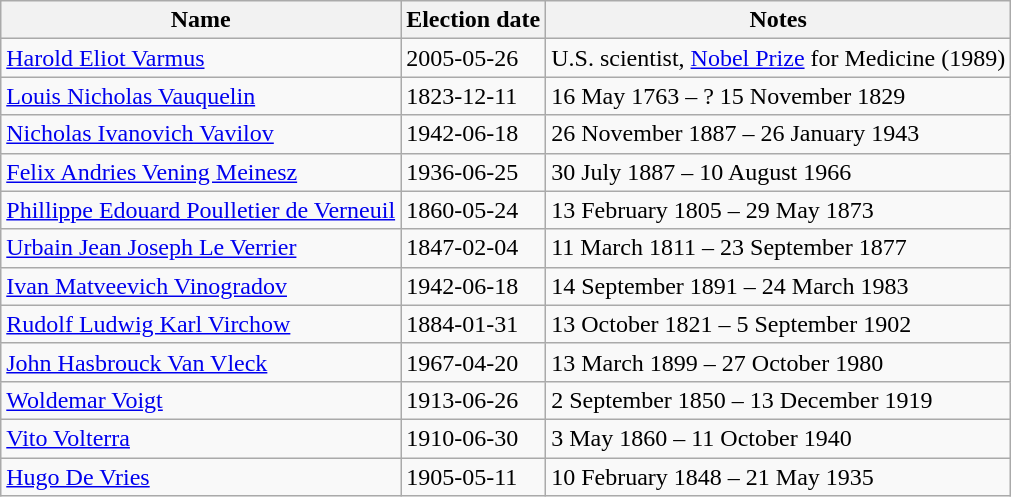<table class="wikitable sortable">
<tr>
<th>Name</th>
<th>Election date</th>
<th class="unsortable">Notes</th>
</tr>
<tr>
<td><a href='#'>Harold Eliot Varmus</a></td>
<td>2005-05-26</td>
<td>U.S. scientist, <a href='#'>Nobel Prize</a> for Medicine (1989)</td>
</tr>
<tr>
<td><a href='#'>Louis Nicholas Vauquelin</a></td>
<td>1823-12-11</td>
<td>16 May 1763 – ? 15 November 1829</td>
</tr>
<tr>
<td><a href='#'>Nicholas Ivanovich Vavilov</a></td>
<td>1942-06-18</td>
<td>26 November 1887 – 26 January 1943</td>
</tr>
<tr>
<td><a href='#'>Felix Andries Vening Meinesz</a></td>
<td>1936-06-25</td>
<td>30 July 1887 – 10 August 1966</td>
</tr>
<tr>
<td><a href='#'>Phillippe Edouard Poulletier de Verneuil</a></td>
<td>1860-05-24</td>
<td>13 February 1805 – 29 May 1873</td>
</tr>
<tr>
<td><a href='#'>Urbain Jean Joseph Le Verrier</a></td>
<td>1847-02-04</td>
<td>11 March 1811 – 23 September 1877</td>
</tr>
<tr>
<td><a href='#'>Ivan Matveevich Vinogradov</a></td>
<td>1942-06-18</td>
<td>14 September 1891 – 24 March 1983</td>
</tr>
<tr>
<td><a href='#'>Rudolf Ludwig Karl Virchow</a></td>
<td>1884-01-31</td>
<td>13 October 1821 – 5 September 1902</td>
</tr>
<tr>
<td><a href='#'>John Hasbrouck Van Vleck</a></td>
<td>1967-04-20</td>
<td>13 March 1899 – 27 October 1980</td>
</tr>
<tr>
<td><a href='#'>Woldemar Voigt</a></td>
<td>1913-06-26</td>
<td>2 September 1850 – 13 December 1919</td>
</tr>
<tr>
<td><a href='#'>Vito Volterra</a></td>
<td>1910-06-30</td>
<td>3 May 1860 – 11 October 1940</td>
</tr>
<tr>
<td><a href='#'>Hugo De Vries</a></td>
<td>1905-05-11</td>
<td>10 February 1848 – 21 May 1935</td>
</tr>
</table>
